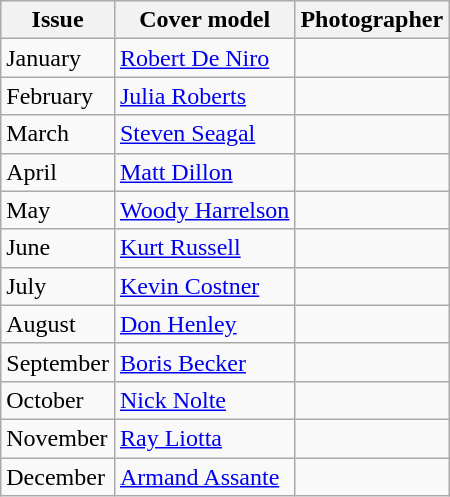<table class="sortable wikitable">
<tr>
<th>Issue</th>
<th>Cover model</th>
<th>Photographer</th>
</tr>
<tr>
<td>January</td>
<td><a href='#'>Robert De Niro</a></td>
<td></td>
</tr>
<tr>
<td>February</td>
<td><a href='#'>Julia Roberts</a></td>
<td></td>
</tr>
<tr>
<td>March</td>
<td><a href='#'>Steven Seagal</a></td>
<td></td>
</tr>
<tr>
<td>April</td>
<td><a href='#'>Matt Dillon</a></td>
<td></td>
</tr>
<tr>
<td>May</td>
<td><a href='#'>Woody Harrelson</a></td>
<td></td>
</tr>
<tr>
<td>June</td>
<td><a href='#'>Kurt Russell</a></td>
<td></td>
</tr>
<tr>
<td>July</td>
<td><a href='#'>Kevin Costner</a></td>
<td></td>
</tr>
<tr>
<td>August</td>
<td><a href='#'>Don Henley</a></td>
<td></td>
</tr>
<tr>
<td>September</td>
<td><a href='#'>Boris Becker</a></td>
<td></td>
</tr>
<tr>
<td>October</td>
<td><a href='#'>Nick Nolte</a></td>
<td></td>
</tr>
<tr>
<td>November</td>
<td><a href='#'>Ray Liotta</a></td>
<td></td>
</tr>
<tr>
<td>December</td>
<td><a href='#'>Armand Assante</a></td>
<td></td>
</tr>
</table>
